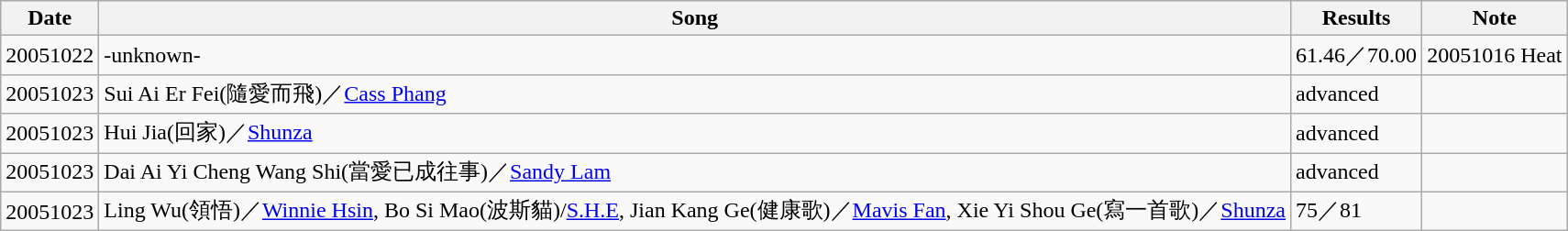<table class="wikitable collapsible collapsed">
<tr bgcolor="#efefef">
<th>Date</th>
<th>Song</th>
<th>Results</th>
<th>Note</th>
</tr>
<tr>
<td>20051022</td>
<td>-unknown-</td>
<td>61.46／70.00</td>
<td>20051016 Heat</td>
</tr>
<tr>
<td>20051023</td>
<td>Sui Ai Er Fei(隨愛而飛)／<a href='#'>Cass Phang</a></td>
<td>advanced</td>
<td></td>
</tr>
<tr>
<td>20051023</td>
<td>Hui Jia(回家)／<a href='#'>Shunza</a></td>
<td>advanced</td>
<td></td>
</tr>
<tr>
<td>20051023</td>
<td>Dai Ai Yi Cheng Wang Shi(當愛已成往事)／<a href='#'>Sandy Lam</a></td>
<td>advanced</td>
<td></td>
</tr>
<tr>
<td>20051023</td>
<td>Ling Wu(領悟)／<a href='#'>Winnie Hsin</a>, Bo Si Mao(波斯貓)/<a href='#'>S.H.E</a>, Jian Kang Ge(健康歌)／<a href='#'>Mavis Fan</a>, Xie Yi Shou Ge(寫一首歌)／<a href='#'>Shunza</a></td>
<td>75／81</td>
<td></td>
</tr>
</table>
